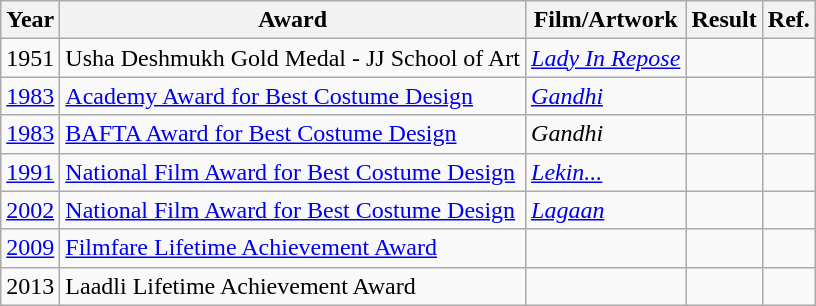<table class="wikitable plainrowheaders sortable">
<tr>
<th scope="col">Year</th>
<th scope="col">Award</th>
<th scope="col">Film/Artwork</th>
<th scope="col">Result</th>
<th scope="col" class="unsortable" style="text-align:center;">Ref.</th>
</tr>
<tr>
<td style="text-align:center;">1951</td>
<td>Usha Deshmukh Gold Medal - JJ School of Art</td>
<td><em><a href='#'>Lady In Repose</a></em></td>
<td></td>
<td></td>
</tr>
<tr>
<td style="text-align:center;"><a href='#'>1983<br></a></td>
<td><a href='#'>Academy Award for Best Costume Design</a></td>
<td><em><a href='#'>Gandhi</a></em></td>
<td></td>
<td></td>
</tr>
<tr>
<td style="text-align:center;"><a href='#'>1983<br></a></td>
<td><a href='#'>BAFTA Award for Best Costume Design</a></td>
<td><em>Gandhi</em></td>
<td></td>
<td></td>
</tr>
<tr>
<td style="text-align:center;"><a href='#'>1991<br></a></td>
<td><a href='#'>National Film Award for Best Costume Design</a></td>
<td><em><a href='#'>Lekin...</a></em></td>
<td></td>
<td></td>
</tr>
<tr>
<td style="text-align:center;"><a href='#'>2002<br></a></td>
<td><a href='#'>National Film Award for Best Costume Design</a></td>
<td><em><a href='#'>Lagaan</a></em></td>
<td></td>
<td></td>
</tr>
<tr>
<td style="text-align:center;"><a href='#'>2009<br></a></td>
<td><a href='#'>Filmfare Lifetime Achievement Award</a></td>
<td></td>
<td></td>
<td></td>
</tr>
<tr>
<td style="text-align:center;">2013<br></td>
<td>Laadli Lifetime Achievement Award</td>
<td></td>
<td></td>
<td></td>
</tr>
</table>
